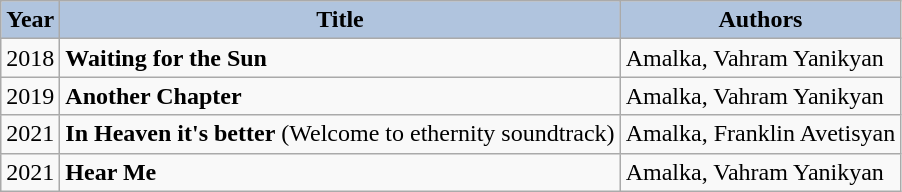<table class="wikitable">
<tr>
<th style="background:#B0C4DE;">Year</th>
<th style="background:#B0C4DE;">Title</th>
<th style="background:#B0C4DE;">Authors</th>
</tr>
<tr>
<td>2018</td>
<td><strong>Waiting for the Sun</strong></td>
<td>Amalka, Vahram Yanikyan</td>
</tr>
<tr>
<td>2019</td>
<td><strong>Another Chapter</strong> </td>
<td>Amalka, Vahram Yanikyan</td>
</tr>
<tr>
<td>2021</td>
<td><strong>In Heaven it's better</strong> (Welcome to ethernity soundtrack) </td>
<td>Amalka, Franklin Avetisyan</td>
</tr>
<tr>
<td>2021</td>
<td><strong>Hear Me</strong> </td>
<td>Amalka, Vahram Yanikyan</td>
</tr>
</table>
